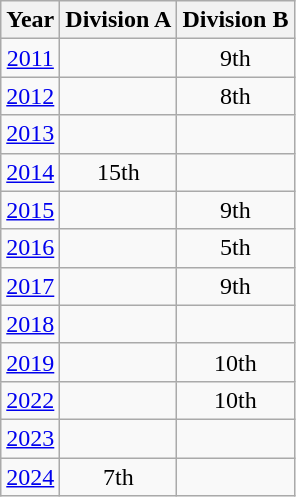<table class="wikitable" style="text-align:center">
<tr>
<th>Year</th>
<th>Division A</th>
<th>Division B</th>
</tr>
<tr>
<td><a href='#'>2011</a></td>
<td></td>
<td>9th</td>
</tr>
<tr>
<td><a href='#'>2012</a></td>
<td></td>
<td>8th</td>
</tr>
<tr>
<td><a href='#'>2013</a></td>
<td></td>
<td></td>
</tr>
<tr>
<td><a href='#'>2014</a></td>
<td>15th</td>
<td></td>
</tr>
<tr>
<td><a href='#'>2015</a></td>
<td></td>
<td>9th</td>
</tr>
<tr>
<td><a href='#'>2016</a></td>
<td></td>
<td>5th</td>
</tr>
<tr>
<td><a href='#'>2017</a></td>
<td></td>
<td>9th</td>
</tr>
<tr>
<td><a href='#'>2018</a></td>
<td></td>
<td></td>
</tr>
<tr>
<td><a href='#'>2019</a></td>
<td></td>
<td>10th</td>
</tr>
<tr>
<td><a href='#'>2022</a></td>
<td></td>
<td>10th</td>
</tr>
<tr>
<td><a href='#'>2023</a></td>
<td></td>
<td></td>
</tr>
<tr>
<td><a href='#'>2024</a></td>
<td>7th</td>
<td></td>
</tr>
</table>
